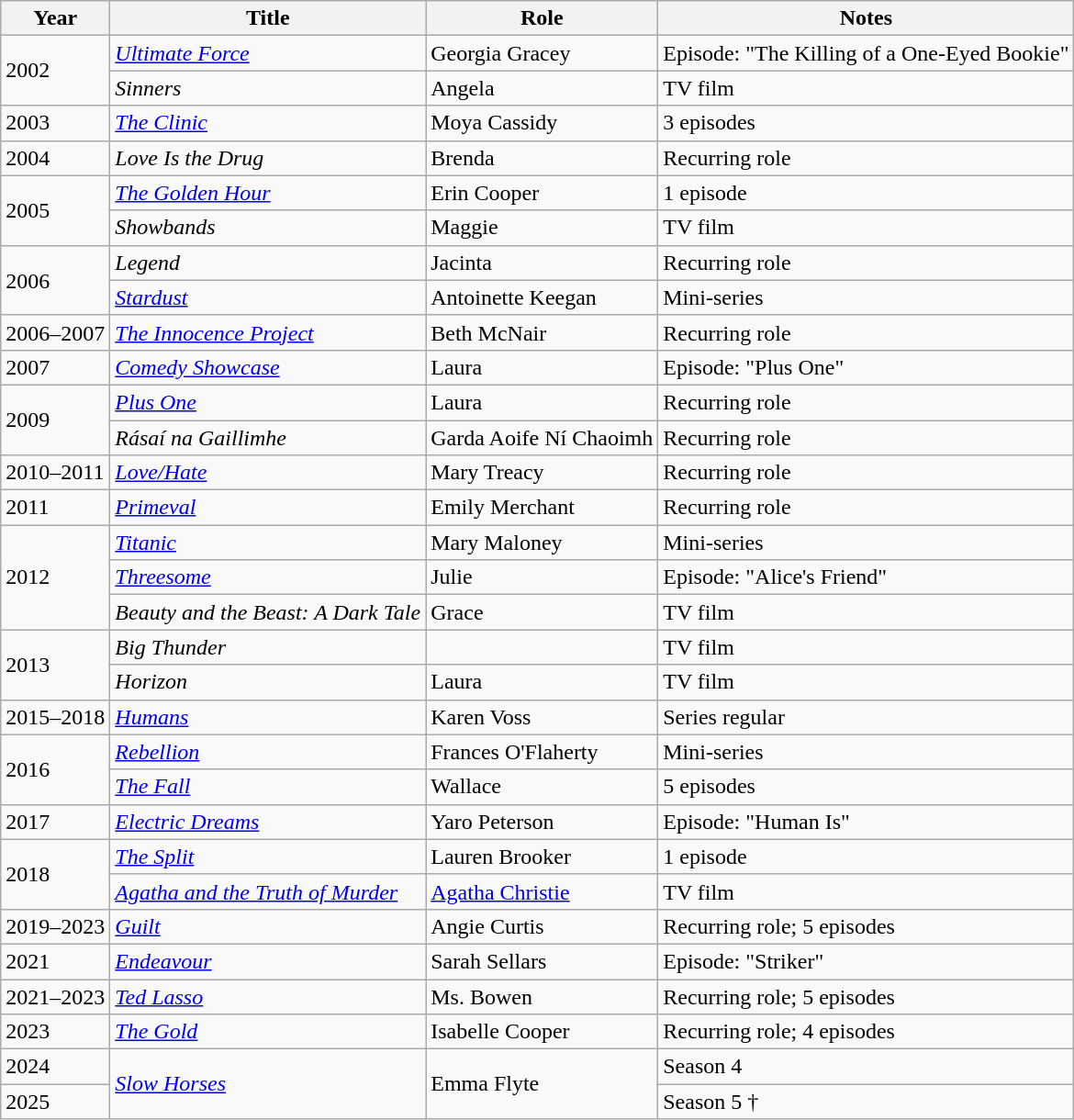<table class="wikitable">
<tr>
<th>Year</th>
<th>Title</th>
<th>Role</th>
<th>Notes</th>
</tr>
<tr>
<td rowspan="2">2002</td>
<td><em><a href='#'>Ultimate Force</a></em></td>
<td>Georgia Gracey</td>
<td>Episode: "The Killing of a One-Eyed Bookie"</td>
</tr>
<tr>
<td><em>Sinners</em></td>
<td>Angela</td>
<td>TV film</td>
</tr>
<tr>
<td>2003</td>
<td><em><a href='#'>The Clinic</a></em></td>
<td>Moya Cassidy</td>
<td>3 episodes</td>
</tr>
<tr>
<td>2004</td>
<td><em>Love Is the Drug</em></td>
<td>Brenda</td>
<td>Recurring role</td>
</tr>
<tr>
<td rowspan="2">2005</td>
<td><em><a href='#'>The Golden Hour</a></em></td>
<td>Erin Cooper</td>
<td>1 episode</td>
</tr>
<tr>
<td><em>Showbands</em></td>
<td>Maggie</td>
<td>TV film</td>
</tr>
<tr>
<td rowspan="2">2006</td>
<td><em>Legend</em></td>
<td>Jacinta</td>
<td>Recurring role</td>
</tr>
<tr>
<td><em><a href='#'>Stardust</a></em></td>
<td>Antoinette Keegan</td>
<td>Mini-series</td>
</tr>
<tr>
<td>2006–2007</td>
<td><em><a href='#'>The Innocence Project</a></em></td>
<td>Beth McNair</td>
<td>Recurring role</td>
</tr>
<tr>
<td>2007</td>
<td><em><a href='#'>Comedy Showcase</a></em></td>
<td>Laura</td>
<td>Episode: "Plus One"</td>
</tr>
<tr>
<td rowspan="2">2009</td>
<td><em><a href='#'>Plus One</a></em></td>
<td>Laura</td>
<td>Recurring role</td>
</tr>
<tr>
<td><em>Rásaí na Gaillimhe</em></td>
<td>Garda Aoife Ní Chaoimh</td>
<td>Recurring role</td>
</tr>
<tr>
<td>2010–2011</td>
<td><em><a href='#'>Love/Hate</a></em></td>
<td>Mary Treacy</td>
<td>Recurring role</td>
</tr>
<tr>
<td>2011</td>
<td><em><a href='#'>Primeval</a></em></td>
<td>Emily Merchant</td>
<td>Recurring role</td>
</tr>
<tr>
<td rowspan="3">2012</td>
<td><em><a href='#'>Titanic</a></em></td>
<td>Mary Maloney</td>
<td>Mini-series</td>
</tr>
<tr>
<td><em><a href='#'>Threesome</a></em></td>
<td>Julie</td>
<td>Episode: "Alice's Friend"</td>
</tr>
<tr>
<td><em>Beauty and the Beast: A Dark Tale</em></td>
<td>Grace</td>
<td>TV film</td>
</tr>
<tr>
<td rowspan="2">2013</td>
<td><em>Big Thunder</em></td>
<td></td>
<td>TV film</td>
</tr>
<tr>
<td><em>Horizon</em></td>
<td>Laura</td>
<td>TV film</td>
</tr>
<tr>
<td>2015–2018</td>
<td><em><a href='#'>Humans</a></em></td>
<td>Karen Voss</td>
<td>Series regular</td>
</tr>
<tr>
<td rowspan="2">2016</td>
<td><em><a href='#'>Rebellion</a></em></td>
<td>Frances O'Flaherty</td>
<td>Mini-series</td>
</tr>
<tr>
<td><em><a href='#'>The Fall</a></em></td>
<td>Wallace</td>
<td>5 episodes</td>
</tr>
<tr>
<td>2017</td>
<td><em><a href='#'>Electric Dreams</a></em></td>
<td>Yaro Peterson</td>
<td>Episode: "Human Is"</td>
</tr>
<tr>
<td rowspan="2">2018</td>
<td><em><a href='#'>The Split</a></em></td>
<td>Lauren Brooker</td>
<td>1 episode</td>
</tr>
<tr>
<td><em><a href='#'>Agatha and the Truth of Murder</a></em></td>
<td><a href='#'>Agatha Christie</a></td>
<td>TV film</td>
</tr>
<tr>
<td>2019–2023</td>
<td><em><a href='#'>Guilt</a></em></td>
<td>Angie Curtis</td>
<td>Recurring role; 5 episodes</td>
</tr>
<tr>
<td>2021</td>
<td><em><a href='#'>Endeavour</a></em></td>
<td>Sarah Sellars</td>
<td>Episode: "Striker"</td>
</tr>
<tr>
<td>2021–2023</td>
<td><em><a href='#'>Ted Lasso</a></em></td>
<td>Ms. Bowen</td>
<td>Recurring role; 5 episodes</td>
</tr>
<tr>
<td>2023</td>
<td><em><a href='#'>The Gold</a></em></td>
<td>Isabelle Cooper</td>
<td>Recurring role; 4 episodes</td>
</tr>
<tr>
<td>2024</td>
<td rowspan="2"><em><a href='#'>Slow Horses</a></em></td>
<td rowspan="2">Emma Flyte</td>
<td>Season 4</td>
</tr>
<tr>
<td>2025</td>
<td>Season 5 †</td>
</tr>
</table>
